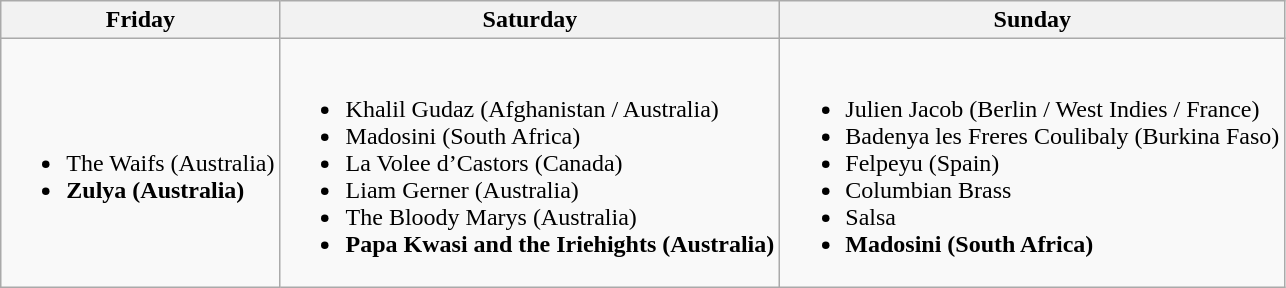<table class="wikitable">
<tr>
<th>Friday</th>
<th>Saturday</th>
<th>Sunday</th>
</tr>
<tr>
<td><br><ul><li>The Waifs (Australia)</li><li><strong>Zulya (Australia)</strong></li></ul></td>
<td><br><ul><li>Khalil Gudaz (Afghanistan / Australia)</li><li>Madosini (South Africa)</li><li>La Volee d’Castors (Canada)</li><li>Liam Gerner (Australia)</li><li>The Bloody Marys (Australia)</li><li><strong>Papa Kwasi and the Iriehights (Australia)</strong></li></ul></td>
<td><br><ul><li>Julien Jacob (Berlin / West Indies / France)</li><li>Badenya les Freres Coulibaly (Burkina Faso)</li><li>Felpeyu (Spain)</li><li>Columbian Brass</li><li>Salsa</li><li><strong>Madosini (South Africa)</strong></li></ul></td>
</tr>
</table>
